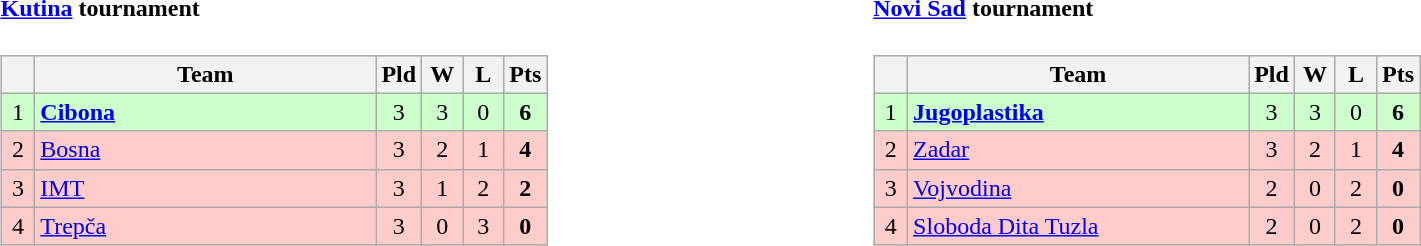<table>
<tr>
<td style="vertical-align:top; width:33%;"><br><h4><a href='#'>Kutina</a> tournament</h4><table class="wikitable" style="text-align:center">
<tr>
<th width="15"></th>
<th width="220">Team</th>
<th width="20">Pld</th>
<th width="20">W</th>
<th width="20">L</th>
<th width="20">Pts</th>
</tr>
<tr bgcolor="#ccffcc">
<td>1</td>
<td align="left"><strong><a href='#'>Cibona</a></strong></td>
<td>3</td>
<td>3</td>
<td>0</td>
<td><strong>6</strong></td>
</tr>
<tr bgcolor="#ffcccc">
<td>2</td>
<td align="left"><a href='#'>Bosna</a></td>
<td>3</td>
<td>2</td>
<td>1</td>
<td><strong>4</strong></td>
</tr>
<tr bgcolor="#ffcccc">
<td>3</td>
<td align="left"><a href='#'>IMT</a></td>
<td>3</td>
<td>1</td>
<td>2</td>
<td><strong>2</strong></td>
</tr>
<tr bgcolor="#ffcccc">
<td>4</td>
<td align="left"><a href='#'>Trepča</a></td>
<td>3</td>
<td>0</td>
<td>3</td>
<td><strong>0</strong></td>
</tr>
</table>
</td>
<td style="vertical-align:top; width:33%;"><br><h4><a href='#'>Novi Sad</a> tournament</h4><table class="wikitable" style="text-align:center">
<tr>
<th width="15"></th>
<th width="220">Team</th>
<th width="20">Pld</th>
<th width="20">W</th>
<th width="20">L</th>
<th width="20">Pts</th>
</tr>
<tr bgcolor="#ccffcc">
<td>1</td>
<td align="left"><strong><a href='#'>Jugoplastika</a></strong></td>
<td>3</td>
<td>3</td>
<td>0</td>
<td><strong>6</strong></td>
</tr>
<tr bgcolor="#ffcccc">
<td>2</td>
<td align="left"><a href='#'>Zadar</a></td>
<td>3</td>
<td>2</td>
<td>1</td>
<td><strong>4</strong></td>
</tr>
<tr bgcolor="#ffcccc">
<td>3</td>
<td align="left"><a href='#'>Vojvodina</a></td>
<td>2</td>
<td>0</td>
<td>2</td>
<td><strong>0</strong></td>
</tr>
<tr bgcolor="#ffcccc">
<td>4</td>
<td align="left"><a href='#'>Sloboda Dita Tuzla</a></td>
<td>2</td>
<td>0</td>
<td>2</td>
<td><strong>0</strong></td>
</tr>
</table>
</td>
</tr>
</table>
